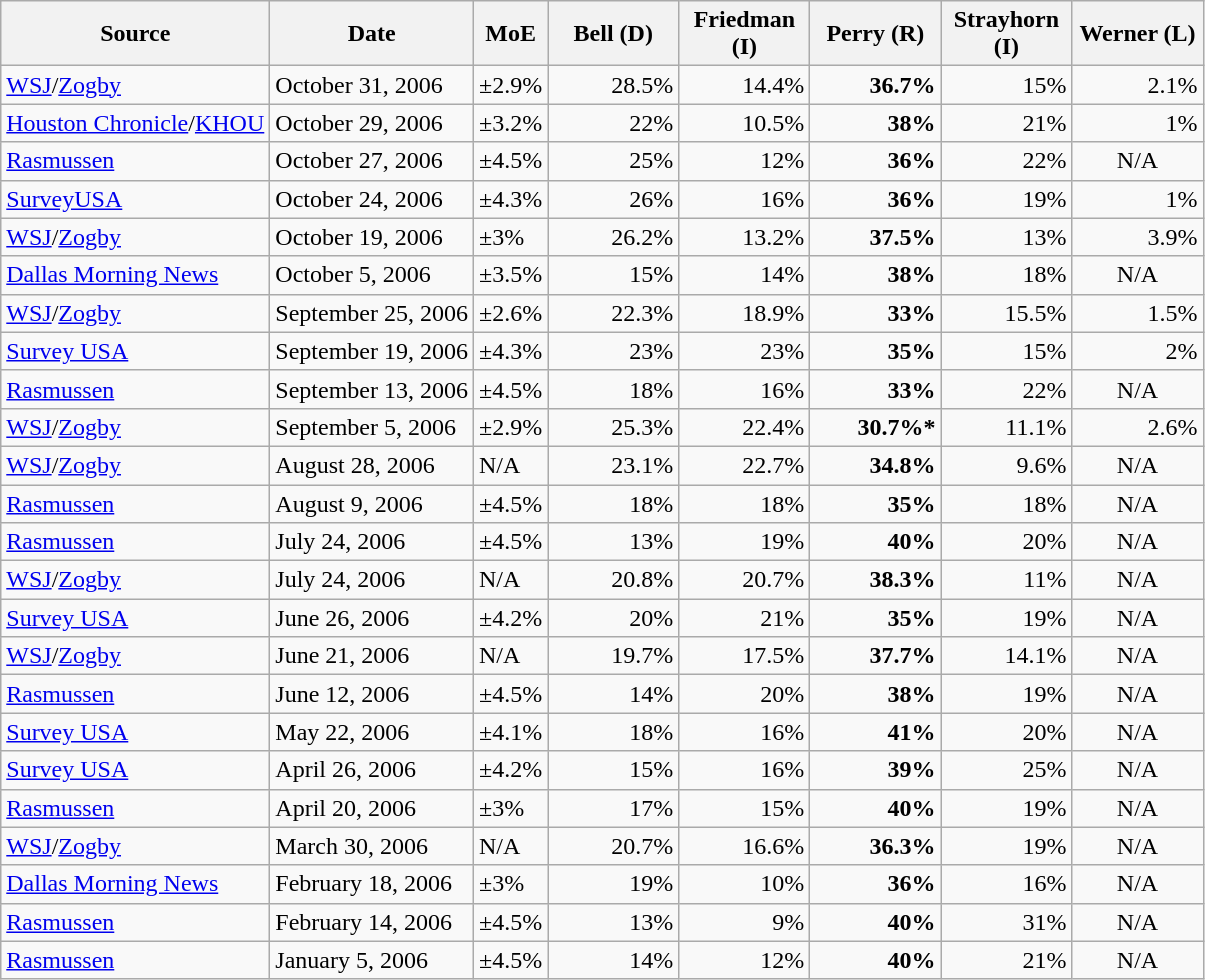<table class="wikitable sortable">
<tr>
<th>Source</th>
<th>Date</th>
<th>MoE</th>
<th width="80px">Bell (D)</th>
<th width=80px>Friedman (I)</th>
<th width=80px>Perry (R)</th>
<th width=80px>Strayhorn (I)</th>
<th width=80px>Werner (L)</th>
</tr>
<tr>
<td><a href='#'>WSJ</a>/<a href='#'>Zogby</a></td>
<td>October 31, 2006</td>
<td>±2.9%</td>
<td align="right" cell-padding="1 em">28.5%</td>
<td align="right">14.4%</td>
<td align="right"><strong>36.7%</strong></td>
<td align="right">15%</td>
<td align="right">2.1%</td>
</tr>
<tr>
<td><a href='#'>Houston Chronicle</a>/<a href='#'>KHOU</a></td>
<td>October 29, 2006</td>
<td>±3.2%</td>
<td align="right">22%</td>
<td align="right">10.5%</td>
<td align="right"><strong>38%</strong></td>
<td align="right">21%</td>
<td align="right">1%</td>
</tr>
<tr>
<td><a href='#'>Rasmussen</a></td>
<td>October 27, 2006</td>
<td>±4.5%</td>
<td align="right">25%</td>
<td align="right">12%</td>
<td align="right"><strong>36%</strong></td>
<td align="right">22%</td>
<td align="center">N/A</td>
</tr>
<tr>
<td><a href='#'>SurveyUSA</a></td>
<td>October 24, 2006</td>
<td>±4.3%</td>
<td align="right">26%</td>
<td align="right">16%</td>
<td align="right"><strong>36%</strong></td>
<td align="right">19%</td>
<td align="right">1%</td>
</tr>
<tr>
<td><a href='#'>WSJ</a>/<a href='#'>Zogby</a></td>
<td>October 19, 2006</td>
<td>±3%</td>
<td align="right">26.2%</td>
<td align="right">13.2%</td>
<td align="right"><strong>37.5%</strong></td>
<td align="right">13%</td>
<td align="right">3.9%</td>
</tr>
<tr>
<td><a href='#'>Dallas Morning News</a></td>
<td>October 5, 2006</td>
<td>±3.5%</td>
<td align="right">15%</td>
<td align="right">14%</td>
<td align="right"><strong>38%</strong></td>
<td align="right">18%</td>
<td align="center">N/A</td>
</tr>
<tr>
<td><a href='#'>WSJ</a>/<a href='#'>Zogby</a></td>
<td>September 25, 2006</td>
<td>±2.6%</td>
<td align="right">22.3%</td>
<td align="right">18.9%</td>
<td align="right"><strong>33%</strong></td>
<td align="right">15.5%</td>
<td align="right">1.5%</td>
</tr>
<tr>
<td><a href='#'>Survey USA</a></td>
<td>September 19, 2006</td>
<td>±4.3%</td>
<td align="right">23%</td>
<td align="right">23%</td>
<td align="right"><strong>35%</strong></td>
<td align="right">15%</td>
<td align="right">2%</td>
</tr>
<tr>
<td><a href='#'>Rasmussen</a></td>
<td>September 13, 2006</td>
<td>±4.5%</td>
<td align="right">18%</td>
<td align="right">16%</td>
<td align="right"><strong>33%</strong></td>
<td align="right">22%</td>
<td align="center">N/A</td>
</tr>
<tr>
<td><a href='#'>WSJ</a>/<a href='#'>Zogby</a></td>
<td>September 5, 2006</td>
<td>±2.9%</td>
<td align="right">25.3%</td>
<td align="right">22.4%</td>
<td align="right"><strong>30.7%*</strong></td>
<td align="right">11.1%</td>
<td align="right">2.6%</td>
</tr>
<tr>
<td><a href='#'>WSJ</a>/<a href='#'>Zogby</a></td>
<td>August 28, 2006</td>
<td>N/A</td>
<td align="right">23.1%</td>
<td align="right">22.7%</td>
<td align="right"><strong>34.8%</strong></td>
<td align="right">9.6%</td>
<td align="center">N/A</td>
</tr>
<tr>
<td><a href='#'>Rasmussen</a></td>
<td>August 9, 2006</td>
<td>±4.5%</td>
<td align="right">18%</td>
<td align="right">18%</td>
<td align="right"><strong>35%</strong></td>
<td align="right">18%</td>
<td align="center">N/A</td>
</tr>
<tr>
<td><a href='#'>Rasmussen</a></td>
<td>July 24, 2006</td>
<td>±4.5%</td>
<td align="right">13%</td>
<td align="right">19%</td>
<td align="right"><strong>40%</strong></td>
<td align="right">20%</td>
<td align="center">N/A</td>
</tr>
<tr>
<td><a href='#'>WSJ</a>/<a href='#'>Zogby</a></td>
<td>July 24, 2006</td>
<td>N/A</td>
<td align="right">20.8%</td>
<td align="right">20.7%</td>
<td align="right"><strong>38.3%</strong></td>
<td align="right">11%</td>
<td align="center">N/A</td>
</tr>
<tr>
<td><a href='#'>Survey USA</a></td>
<td>June 26, 2006</td>
<td>±4.2%</td>
<td align="right">20%</td>
<td align="right">21%</td>
<td align="right"><strong>35%</strong></td>
<td align="right">19%</td>
<td align="center">N/A</td>
</tr>
<tr>
<td><a href='#'>WSJ</a>/<a href='#'>Zogby</a></td>
<td>June 21, 2006</td>
<td>N/A</td>
<td align="right">19.7%</td>
<td align="right">17.5%</td>
<td align="right"><strong>37.7%</strong></td>
<td align="right">14.1%</td>
<td align="center">N/A</td>
</tr>
<tr>
<td><a href='#'>Rasmussen</a></td>
<td>June 12, 2006</td>
<td>±4.5%</td>
<td align="right">14%</td>
<td align="right">20%</td>
<td align="right"><strong>38%</strong></td>
<td align="right">19%</td>
<td align="center">N/A</td>
</tr>
<tr>
<td><a href='#'>Survey USA</a></td>
<td>May 22, 2006</td>
<td>±4.1%</td>
<td align="right">18%</td>
<td align="right">16%</td>
<td align="right"><strong>41%</strong></td>
<td align="right">20%</td>
<td align="center">N/A</td>
</tr>
<tr>
<td><a href='#'>Survey USA</a></td>
<td>April 26, 2006</td>
<td>±4.2%</td>
<td align="right">15%</td>
<td align="right">16%</td>
<td align="right"><strong>39%</strong></td>
<td align="right">25%</td>
<td align="center">N/A</td>
</tr>
<tr>
<td><a href='#'>Rasmussen</a></td>
<td>April 20, 2006</td>
<td>±3%</td>
<td align="right">17%</td>
<td align="right">15%</td>
<td align="right"><strong>40%</strong></td>
<td align="right">19%</td>
<td align="center">N/A</td>
</tr>
<tr>
<td><a href='#'>WSJ</a>/<a href='#'>Zogby</a></td>
<td>March 30, 2006</td>
<td>N/A</td>
<td align="right">20.7%</td>
<td align="right">16.6%</td>
<td align="right"><strong>36.3%</strong></td>
<td align="right">19%</td>
<td align="center">N/A</td>
</tr>
<tr>
<td><a href='#'>Dallas Morning News</a></td>
<td>February 18, 2006</td>
<td>±3%</td>
<td align="right">19%</td>
<td align="right">10%</td>
<td align="right"><strong>36%</strong></td>
<td align="right">16%</td>
<td align="center">N/A</td>
</tr>
<tr>
<td><a href='#'>Rasmussen</a></td>
<td>February 14, 2006</td>
<td>±4.5%</td>
<td align="right">13%</td>
<td align="right">9%</td>
<td align="right"><strong>40%</strong></td>
<td align="right">31%</td>
<td align="center">N/A</td>
</tr>
<tr>
<td><a href='#'>Rasmussen</a></td>
<td>January 5, 2006</td>
<td>±4.5%</td>
<td align="right">14%</td>
<td align="right">12%</td>
<td align="right"><strong>40%</strong></td>
<td align="right">21%</td>
<td align="center">N/A</td>
</tr>
</table>
